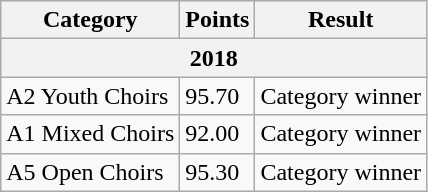<table class="wikitable">
<tr>
<th>Category</th>
<th>Points</th>
<th>Result</th>
</tr>
<tr>
<th colspan="3">2018</th>
</tr>
<tr>
<td>A2 Youth Choirs</td>
<td>95.70</td>
<td>Category winner</td>
</tr>
<tr>
<td>A1 Mixed Choirs</td>
<td>92.00</td>
<td>Category winner</td>
</tr>
<tr>
<td>A5 Open Choirs</td>
<td>95.30</td>
<td>Category winner</td>
</tr>
</table>
